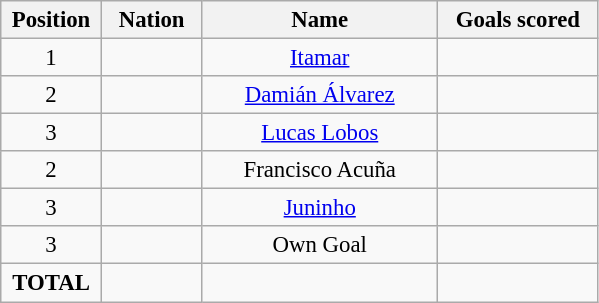<table class="wikitable" style="font-size: 95%; text-align: center;">
<tr>
<th width=60>Position</th>
<th width=60>Nation</th>
<th width=150>Name</th>
<th width=100>Goals scored</th>
</tr>
<tr>
<td>1</td>
<td></td>
<td><a href='#'>Itamar</a></td>
<td></td>
</tr>
<tr>
<td>2</td>
<td></td>
<td><a href='#'>Damián Álvarez</a></td>
<td></td>
</tr>
<tr>
<td>3</td>
<td></td>
<td><a href='#'>Lucas Lobos</a></td>
<td></td>
</tr>
<tr>
<td>2</td>
<td></td>
<td>Francisco Acuña</td>
<td></td>
</tr>
<tr>
<td>3</td>
<td></td>
<td><a href='#'>Juninho</a></td>
<td></td>
</tr>
<tr>
<td>3</td>
<td></td>
<td>Own Goal</td>
<td></td>
</tr>
<tr>
<td><strong>TOTAL</strong></td>
<td></td>
<td></td>
<td></td>
</tr>
</table>
